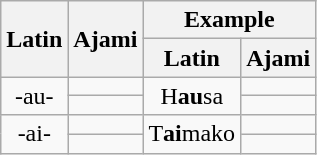<table class="wikitable" style="text-align:center;">
<tr>
<th rowspan="2">Latin</th>
<th rowspan="2">Ajami</th>
<th colspan="2">Example</th>
</tr>
<tr>
<th>Latin</th>
<th>Ajami</th>
</tr>
<tr>
<td rowspan="2">-au-</td>
<td><span></span></td>
<td rowspan="2">H<strong>au</strong>sa</td>
<td><span></span></td>
</tr>
<tr>
<td><span></span></td>
<td><span></span></td>
</tr>
<tr>
<td rowspan="2">-ai-</td>
<td><span></span></td>
<td rowspan="2">T<strong>ai</strong>mako</td>
<td><span></span></td>
</tr>
<tr>
<td><span></span></td>
<td><span></span></td>
</tr>
</table>
